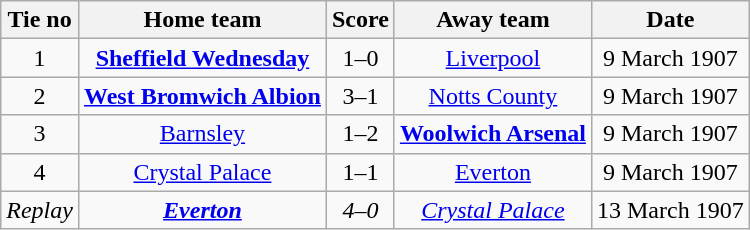<table class="wikitable" style="text-align: center">
<tr>
<th>Tie no</th>
<th>Home team</th>
<th>Score</th>
<th>Away team</th>
<th>Date</th>
</tr>
<tr>
<td>1</td>
<td><strong><a href='#'>Sheffield Wednesday</a></strong></td>
<td>1–0</td>
<td><a href='#'>Liverpool</a></td>
<td>9 March 1907</td>
</tr>
<tr>
<td>2</td>
<td><strong><a href='#'>West Bromwich Albion</a></strong></td>
<td>3–1</td>
<td><a href='#'>Notts County</a></td>
<td>9 March 1907</td>
</tr>
<tr>
<td>3</td>
<td><a href='#'>Barnsley</a></td>
<td>1–2</td>
<td><strong><a href='#'>Woolwich Arsenal</a></strong></td>
<td>9 March 1907</td>
</tr>
<tr>
<td>4</td>
<td><a href='#'>Crystal Palace</a></td>
<td>1–1</td>
<td><a href='#'>Everton</a></td>
<td>9 March 1907</td>
</tr>
<tr>
<td><em>Replay</em></td>
<td><strong><em><a href='#'>Everton</a></em></strong></td>
<td><em>4–0</em></td>
<td><em><a href='#'>Crystal Palace</a></em></td>
<td>13 March 1907</td>
</tr>
</table>
